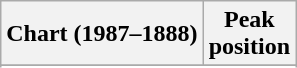<table class="wikitable sortable">
<tr>
<th>Chart (1987–1888)</th>
<th>Peak<br>position</th>
</tr>
<tr>
</tr>
<tr>
</tr>
<tr>
</tr>
</table>
